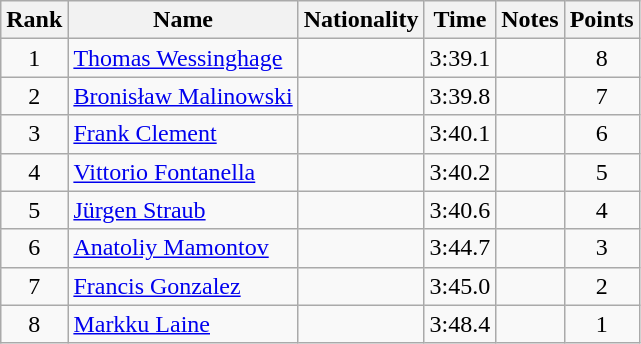<table class="wikitable sortable" style="text-align:center">
<tr>
<th>Rank</th>
<th>Name</th>
<th>Nationality</th>
<th>Time</th>
<th>Notes</th>
<th>Points</th>
</tr>
<tr>
<td>1</td>
<td align=left><a href='#'>Thomas Wessinghage</a></td>
<td align=left></td>
<td>3:39.1</td>
<td></td>
<td>8</td>
</tr>
<tr>
<td>2</td>
<td align=left><a href='#'>Bronisław Malinowski</a></td>
<td align=left></td>
<td>3:39.8</td>
<td></td>
<td>7</td>
</tr>
<tr>
<td>3</td>
<td align=left><a href='#'>Frank Clement</a></td>
<td align=left></td>
<td>3:40.1</td>
<td></td>
<td>6</td>
</tr>
<tr>
<td>4</td>
<td align=left><a href='#'>Vittorio Fontanella</a></td>
<td align=left></td>
<td>3:40.2</td>
<td></td>
<td>5</td>
</tr>
<tr>
<td>5</td>
<td align=left><a href='#'>Jürgen Straub</a></td>
<td align=left></td>
<td>3:40.6</td>
<td></td>
<td>4</td>
</tr>
<tr>
<td>6</td>
<td align=left><a href='#'>Anatoliy Mamontov</a></td>
<td align=left></td>
<td>3:44.7</td>
<td></td>
<td>3</td>
</tr>
<tr>
<td>7</td>
<td align=left><a href='#'>Francis Gonzalez</a></td>
<td align=left></td>
<td>3:45.0</td>
<td></td>
<td>2</td>
</tr>
<tr>
<td>8</td>
<td align=left><a href='#'>Markku Laine</a></td>
<td align=left></td>
<td>3:48.4</td>
<td></td>
<td>1</td>
</tr>
</table>
